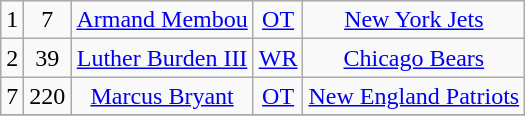<table class="wikitable" style="text-align:center">
<tr>
<td>1</td>
<td>7</td>
<td><a href='#'>Armand Membou</a></td>
<td><a href='#'>OT</a></td>
<td><a href='#'>New York Jets</a></td>
</tr>
<tr>
<td>2</td>
<td>39</td>
<td><a href='#'>Luther Burden III</a></td>
<td><a href='#'>WR</a></td>
<td><a href='#'>Chicago Bears</a></td>
</tr>
<tr>
<td>7</td>
<td>220</td>
<td><a href='#'>Marcus Bryant</a></td>
<td><a href='#'>OT</a></td>
<td><a href='#'>New England Patriots</a></td>
</tr>
<tr>
</tr>
</table>
